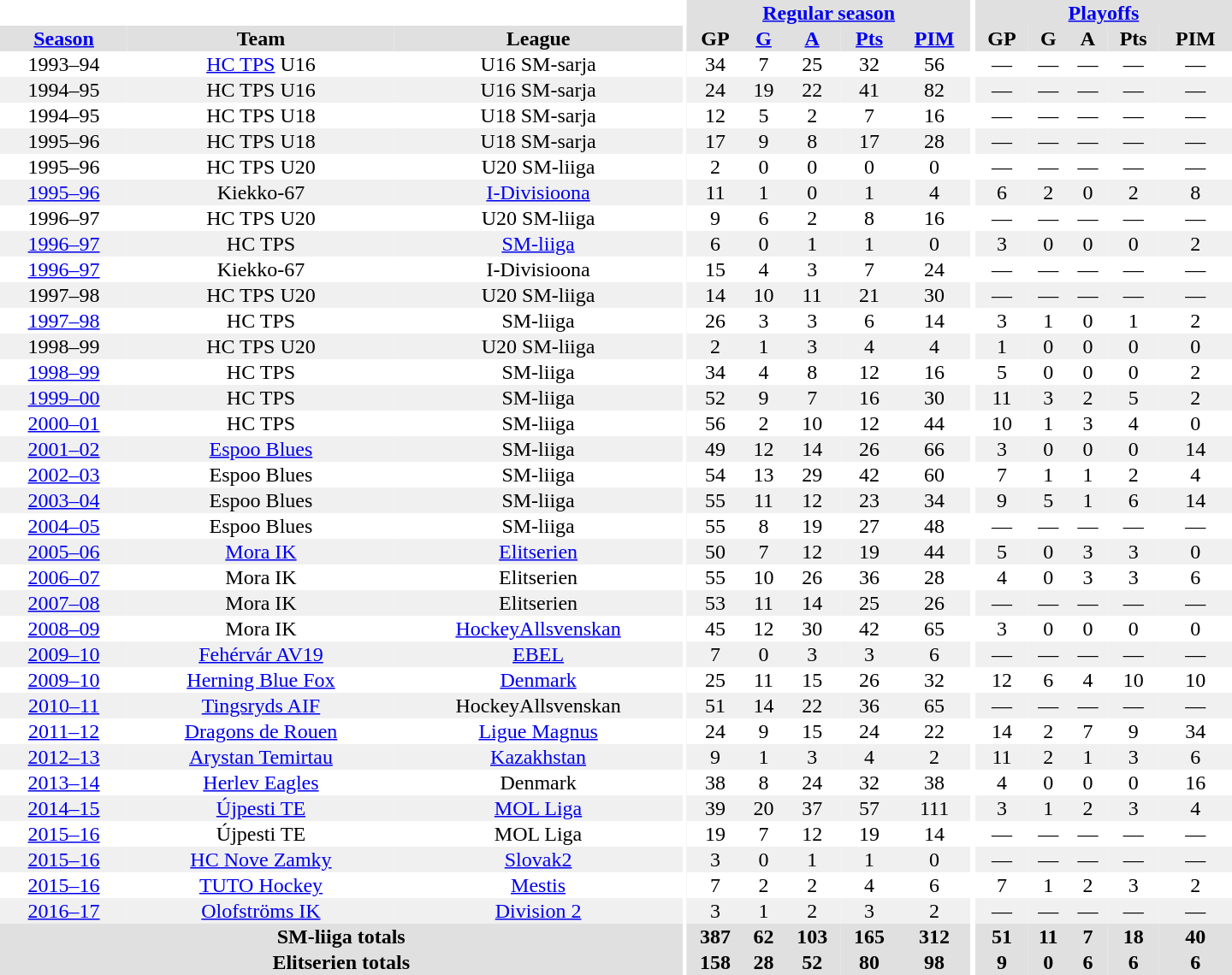<table border="0" cellpadding="1" cellspacing="0" style="text-align:center; width:60em">
<tr bgcolor="#e0e0e0">
<th colspan="3" bgcolor="#ffffff"></th>
<th rowspan="99" bgcolor="#ffffff"></th>
<th colspan="5"><a href='#'>Regular season</a></th>
<th rowspan="99" bgcolor="#ffffff"></th>
<th colspan="5"><a href='#'>Playoffs</a></th>
</tr>
<tr bgcolor="#e0e0e0">
<th><a href='#'>Season</a></th>
<th>Team</th>
<th>League</th>
<th>GP</th>
<th><a href='#'>G</a></th>
<th><a href='#'>A</a></th>
<th><a href='#'>Pts</a></th>
<th><a href='#'>PIM</a></th>
<th>GP</th>
<th>G</th>
<th>A</th>
<th>Pts</th>
<th>PIM</th>
</tr>
<tr>
<td>1993–94</td>
<td><a href='#'>HC TPS</a> U16</td>
<td>U16 SM-sarja</td>
<td>34</td>
<td>7</td>
<td>25</td>
<td>32</td>
<td>56</td>
<td>—</td>
<td>—</td>
<td>—</td>
<td>—</td>
<td>—</td>
</tr>
<tr bgcolor="#f0f0f0">
<td>1994–95</td>
<td>HC TPS U16</td>
<td>U16 SM-sarja</td>
<td>24</td>
<td>19</td>
<td>22</td>
<td>41</td>
<td>82</td>
<td>—</td>
<td>—</td>
<td>—</td>
<td>—</td>
<td>—</td>
</tr>
<tr>
<td>1994–95</td>
<td>HC TPS U18</td>
<td>U18 SM-sarja</td>
<td>12</td>
<td>5</td>
<td>2</td>
<td>7</td>
<td>16</td>
<td>—</td>
<td>—</td>
<td>—</td>
<td>—</td>
<td>—</td>
</tr>
<tr bgcolor="#f0f0f0">
<td>1995–96</td>
<td>HC TPS U18</td>
<td>U18 SM-sarja</td>
<td>17</td>
<td>9</td>
<td>8</td>
<td>17</td>
<td>28</td>
<td>—</td>
<td>—</td>
<td>—</td>
<td>—</td>
<td>—</td>
</tr>
<tr>
<td>1995–96</td>
<td>HC TPS U20</td>
<td>U20 SM-liiga</td>
<td>2</td>
<td>0</td>
<td>0</td>
<td>0</td>
<td>0</td>
<td>—</td>
<td>—</td>
<td>—</td>
<td>—</td>
<td>—</td>
</tr>
<tr bgcolor="#f0f0f0">
<td><a href='#'>1995–96</a></td>
<td>Kiekko-67</td>
<td><a href='#'>I-Divisioona</a></td>
<td>11</td>
<td>1</td>
<td>0</td>
<td>1</td>
<td>4</td>
<td>6</td>
<td>2</td>
<td>0</td>
<td>2</td>
<td>8</td>
</tr>
<tr>
<td>1996–97</td>
<td>HC TPS U20</td>
<td>U20 SM-liiga</td>
<td>9</td>
<td>6</td>
<td>2</td>
<td>8</td>
<td>16</td>
<td>—</td>
<td>—</td>
<td>—</td>
<td>—</td>
<td>—</td>
</tr>
<tr bgcolor="#f0f0f0">
<td><a href='#'>1996–97</a></td>
<td>HC TPS</td>
<td><a href='#'>SM-liiga</a></td>
<td>6</td>
<td>0</td>
<td>1</td>
<td>1</td>
<td>0</td>
<td>3</td>
<td>0</td>
<td>0</td>
<td>0</td>
<td>2</td>
</tr>
<tr>
<td><a href='#'>1996–97</a></td>
<td>Kiekko-67</td>
<td>I-Divisioona</td>
<td>15</td>
<td>4</td>
<td>3</td>
<td>7</td>
<td>24</td>
<td>—</td>
<td>—</td>
<td>—</td>
<td>—</td>
<td>—</td>
</tr>
<tr bgcolor="#f0f0f0">
<td>1997–98</td>
<td>HC TPS U20</td>
<td>U20 SM-liiga</td>
<td>14</td>
<td>10</td>
<td>11</td>
<td>21</td>
<td>30</td>
<td>—</td>
<td>—</td>
<td>—</td>
<td>—</td>
<td>—</td>
</tr>
<tr>
<td><a href='#'>1997–98</a></td>
<td>HC TPS</td>
<td>SM-liiga</td>
<td>26</td>
<td>3</td>
<td>3</td>
<td>6</td>
<td>14</td>
<td>3</td>
<td>1</td>
<td>0</td>
<td>1</td>
<td>2</td>
</tr>
<tr bgcolor="#f0f0f0">
<td>1998–99</td>
<td>HC TPS U20</td>
<td>U20 SM-liiga</td>
<td>2</td>
<td>1</td>
<td>3</td>
<td>4</td>
<td>4</td>
<td>1</td>
<td>0</td>
<td>0</td>
<td>0</td>
<td>0</td>
</tr>
<tr>
<td><a href='#'>1998–99</a></td>
<td>HC TPS</td>
<td>SM-liiga</td>
<td>34</td>
<td>4</td>
<td>8</td>
<td>12</td>
<td>16</td>
<td>5</td>
<td>0</td>
<td>0</td>
<td>0</td>
<td>2</td>
</tr>
<tr bgcolor="#f0f0f0">
<td><a href='#'>1999–00</a></td>
<td>HC TPS</td>
<td>SM-liiga</td>
<td>52</td>
<td>9</td>
<td>7</td>
<td>16</td>
<td>30</td>
<td>11</td>
<td>3</td>
<td>2</td>
<td>5</td>
<td>2</td>
</tr>
<tr>
<td><a href='#'>2000–01</a></td>
<td>HC TPS</td>
<td>SM-liiga</td>
<td>56</td>
<td>2</td>
<td>10</td>
<td>12</td>
<td>44</td>
<td>10</td>
<td>1</td>
<td>3</td>
<td>4</td>
<td>0</td>
</tr>
<tr bgcolor="#f0f0f0">
<td><a href='#'>2001–02</a></td>
<td><a href='#'>Espoo Blues</a></td>
<td>SM-liiga</td>
<td>49</td>
<td>12</td>
<td>14</td>
<td>26</td>
<td>66</td>
<td>3</td>
<td>0</td>
<td>0</td>
<td>0</td>
<td>14</td>
</tr>
<tr>
<td><a href='#'>2002–03</a></td>
<td>Espoo Blues</td>
<td>SM-liiga</td>
<td>54</td>
<td>13</td>
<td>29</td>
<td>42</td>
<td>60</td>
<td>7</td>
<td>1</td>
<td>1</td>
<td>2</td>
<td>4</td>
</tr>
<tr bgcolor="#f0f0f0">
<td><a href='#'>2003–04</a></td>
<td>Espoo Blues</td>
<td>SM-liiga</td>
<td>55</td>
<td>11</td>
<td>12</td>
<td>23</td>
<td>34</td>
<td>9</td>
<td>5</td>
<td>1</td>
<td>6</td>
<td>14</td>
</tr>
<tr>
<td><a href='#'>2004–05</a></td>
<td>Espoo Blues</td>
<td>SM-liiga</td>
<td>55</td>
<td>8</td>
<td>19</td>
<td>27</td>
<td>48</td>
<td>—</td>
<td>—</td>
<td>—</td>
<td>—</td>
<td>—</td>
</tr>
<tr bgcolor="#f0f0f0">
<td><a href='#'>2005–06</a></td>
<td><a href='#'>Mora IK</a></td>
<td><a href='#'>Elitserien</a></td>
<td>50</td>
<td>7</td>
<td>12</td>
<td>19</td>
<td>44</td>
<td>5</td>
<td>0</td>
<td>3</td>
<td>3</td>
<td>0</td>
</tr>
<tr>
<td><a href='#'>2006–07</a></td>
<td>Mora IK</td>
<td>Elitserien</td>
<td>55</td>
<td>10</td>
<td>26</td>
<td>36</td>
<td>28</td>
<td>4</td>
<td>0</td>
<td>3</td>
<td>3</td>
<td>6</td>
</tr>
<tr bgcolor="#f0f0f0">
<td><a href='#'>2007–08</a></td>
<td>Mora IK</td>
<td>Elitserien</td>
<td>53</td>
<td>11</td>
<td>14</td>
<td>25</td>
<td>26</td>
<td>—</td>
<td>—</td>
<td>—</td>
<td>—</td>
<td>—</td>
</tr>
<tr>
<td><a href='#'>2008–09</a></td>
<td>Mora IK</td>
<td><a href='#'>HockeyAllsvenskan</a></td>
<td>45</td>
<td>12</td>
<td>30</td>
<td>42</td>
<td>65</td>
<td>3</td>
<td>0</td>
<td>0</td>
<td>0</td>
<td>0</td>
</tr>
<tr bgcolor="#f0f0f0">
<td><a href='#'>2009–10</a></td>
<td><a href='#'>Fehérvár AV19</a></td>
<td><a href='#'>EBEL</a></td>
<td>7</td>
<td>0</td>
<td>3</td>
<td>3</td>
<td>6</td>
<td>—</td>
<td>—</td>
<td>—</td>
<td>—</td>
<td>—</td>
</tr>
<tr>
<td><a href='#'>2009–10</a></td>
<td><a href='#'>Herning Blue Fox</a></td>
<td><a href='#'>Denmark</a></td>
<td>25</td>
<td>11</td>
<td>15</td>
<td>26</td>
<td>32</td>
<td>12</td>
<td>6</td>
<td>4</td>
<td>10</td>
<td>10</td>
</tr>
<tr bgcolor="#f0f0f0">
<td><a href='#'>2010–11</a></td>
<td><a href='#'>Tingsryds AIF</a></td>
<td>HockeyAllsvenskan</td>
<td>51</td>
<td>14</td>
<td>22</td>
<td>36</td>
<td>65</td>
<td>—</td>
<td>—</td>
<td>—</td>
<td>—</td>
<td>—</td>
</tr>
<tr>
<td><a href='#'>2011–12</a></td>
<td><a href='#'>Dragons de Rouen</a></td>
<td><a href='#'>Ligue Magnus</a></td>
<td>24</td>
<td>9</td>
<td>15</td>
<td>24</td>
<td>22</td>
<td>14</td>
<td>2</td>
<td>7</td>
<td>9</td>
<td>34</td>
</tr>
<tr bgcolor="#f0f0f0">
<td><a href='#'>2012–13</a></td>
<td><a href='#'>Arystan Temirtau</a></td>
<td><a href='#'>Kazakhstan</a></td>
<td>9</td>
<td>1</td>
<td>3</td>
<td>4</td>
<td>2</td>
<td>11</td>
<td>2</td>
<td>1</td>
<td>3</td>
<td>6</td>
</tr>
<tr>
<td><a href='#'>2013–14</a></td>
<td><a href='#'>Herlev Eagles</a></td>
<td>Denmark</td>
<td>38</td>
<td>8</td>
<td>24</td>
<td>32</td>
<td>38</td>
<td>4</td>
<td>0</td>
<td>0</td>
<td>0</td>
<td>16</td>
</tr>
<tr bgcolor="#f0f0f0">
<td><a href='#'>2014–15</a></td>
<td><a href='#'>Újpesti TE</a></td>
<td><a href='#'>MOL Liga</a></td>
<td>39</td>
<td>20</td>
<td>37</td>
<td>57</td>
<td>111</td>
<td>3</td>
<td>1</td>
<td>2</td>
<td>3</td>
<td>4</td>
</tr>
<tr>
<td><a href='#'>2015–16</a></td>
<td>Újpesti TE</td>
<td>MOL Liga</td>
<td>19</td>
<td>7</td>
<td>12</td>
<td>19</td>
<td>14</td>
<td>—</td>
<td>—</td>
<td>—</td>
<td>—</td>
<td>—</td>
</tr>
<tr bgcolor="#f0f0f0">
<td><a href='#'>2015–16</a></td>
<td><a href='#'>HC Nove Zamky</a></td>
<td><a href='#'>Slovak2</a></td>
<td>3</td>
<td>0</td>
<td>1</td>
<td>1</td>
<td>0</td>
<td>—</td>
<td>—</td>
<td>—</td>
<td>—</td>
<td>—</td>
</tr>
<tr>
<td><a href='#'>2015–16</a></td>
<td><a href='#'>TUTO Hockey</a></td>
<td><a href='#'>Mestis</a></td>
<td>7</td>
<td>2</td>
<td>2</td>
<td>4</td>
<td>6</td>
<td>7</td>
<td>1</td>
<td>2</td>
<td>3</td>
<td>2</td>
</tr>
<tr bgcolor="#f0f0f0">
<td><a href='#'>2016–17</a></td>
<td><a href='#'>Olofströms IK</a></td>
<td><a href='#'>Division 2</a></td>
<td>3</td>
<td>1</td>
<td>2</td>
<td>3</td>
<td>2</td>
<td>—</td>
<td>—</td>
<td>—</td>
<td>—</td>
<td>—</td>
</tr>
<tr>
</tr>
<tr ALIGN="center" bgcolor="#e0e0e0">
<th colspan="3">SM-liiga totals</th>
<th ALIGN="center">387</th>
<th ALIGN="center">62</th>
<th ALIGN="center">103</th>
<th ALIGN="center">165</th>
<th ALIGN="center">312</th>
<th ALIGN="center">51</th>
<th ALIGN="center">11</th>
<th ALIGN="center">7</th>
<th ALIGN="center">18</th>
<th ALIGN="center">40</th>
</tr>
<tr>
</tr>
<tr ALIGN="center" bgcolor="#e0e0e0">
<th colspan="3">Elitserien totals</th>
<th ALIGN="center">158</th>
<th ALIGN="center">28</th>
<th ALIGN="center">52</th>
<th ALIGN="center">80</th>
<th ALIGN="center">98</th>
<th ALIGN="center">9</th>
<th ALIGN="center">0</th>
<th ALIGN="center">6</th>
<th ALIGN="center">6</th>
<th ALIGN="center">6</th>
</tr>
</table>
